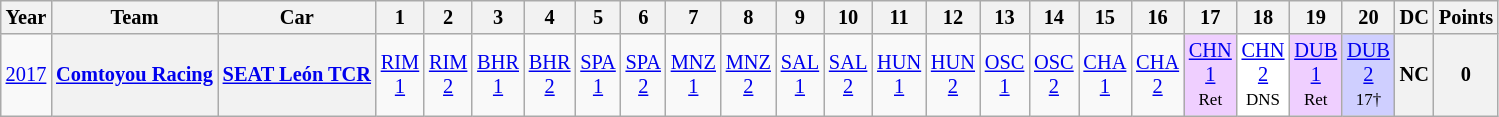<table class="wikitable" style="text-align:center; font-size:85%">
<tr>
<th>Year</th>
<th>Team</th>
<th>Car</th>
<th>1</th>
<th>2</th>
<th>3</th>
<th>4</th>
<th>5</th>
<th>6</th>
<th>7</th>
<th>8</th>
<th>9</th>
<th>10</th>
<th>11</th>
<th>12</th>
<th>13</th>
<th>14</th>
<th>15</th>
<th>16</th>
<th>17</th>
<th>18</th>
<th>19</th>
<th>20</th>
<th>DC</th>
<th>Points</th>
</tr>
<tr>
<td><a href='#'>2017</a></td>
<th><a href='#'>Comtoyou Racing</a></th>
<th><a href='#'>SEAT León TCR</a></th>
<td><a href='#'>RIM<br>1</a></td>
<td><a href='#'>RIM<br>2</a></td>
<td><a href='#'>BHR<br>1</a></td>
<td><a href='#'>BHR<br>2</a></td>
<td><a href='#'>SPA<br>1</a></td>
<td><a href='#'>SPA<br>2</a></td>
<td><a href='#'>MNZ<br>1</a></td>
<td><a href='#'>MNZ<br>2</a></td>
<td><a href='#'>SAL<br>1</a></td>
<td><a href='#'>SAL<br>2</a></td>
<td><a href='#'>HUN<br>1</a></td>
<td><a href='#'>HUN<br>2</a></td>
<td><a href='#'>OSC<br>1</a></td>
<td><a href='#'>OSC<br>2</a></td>
<td><a href='#'>CHA<br>1</a></td>
<td><a href='#'>CHA<br>2</a></td>
<td style="background:#EFCFFF;"><a href='#'>CHN<br>1</a><br><small>Ret</small></td>
<td style="background:#FFFFFF;"><a href='#'>CHN<br>2</a><br><small>DNS</small></td>
<td style="background:#EFCFFF;"><a href='#'>DUB<br>1</a><br><small>Ret</small></td>
<td style="background:#CFCFFF;"><a href='#'>DUB<br>2</a><br><small>17†</small></td>
<th>NC</th>
<th>0</th>
</tr>
</table>
